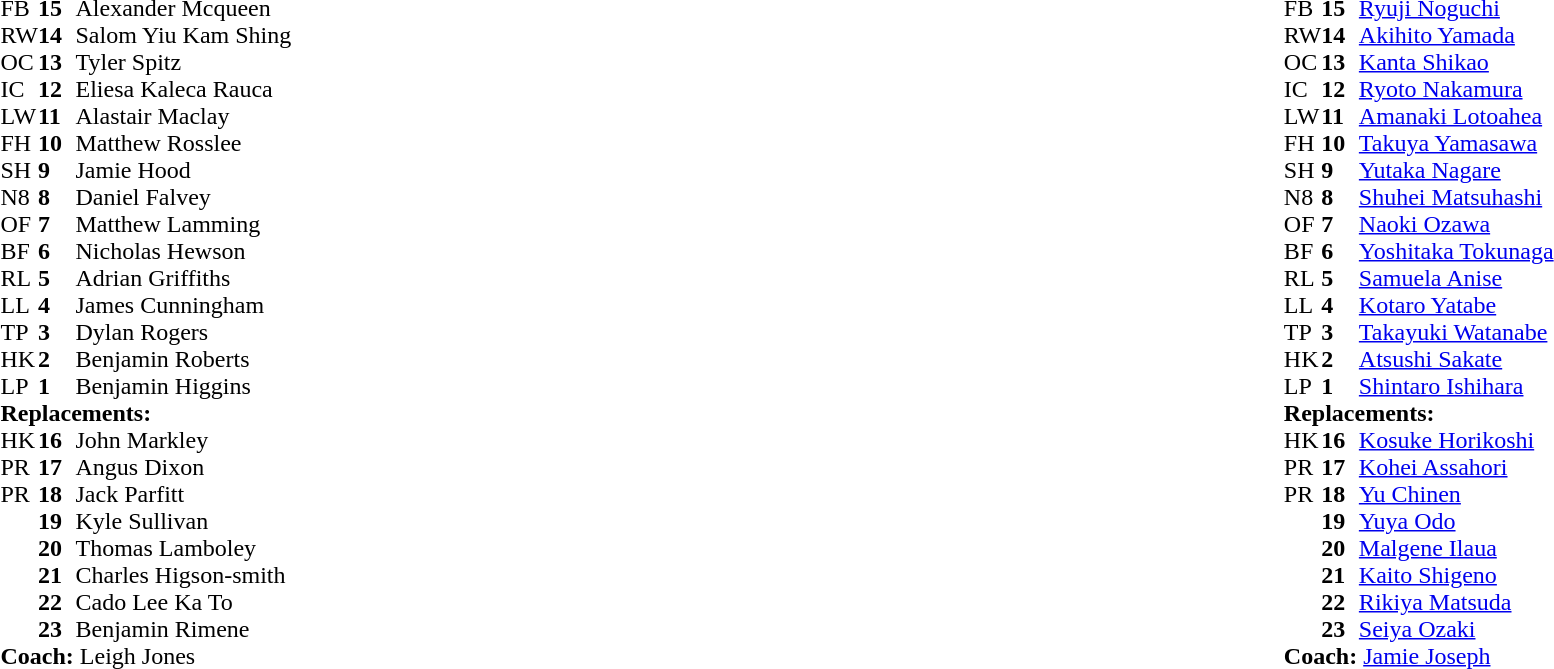<table style="width:100%">
<tr>
<td style="vertical-align:top; width:50%"><br><table cellspacing="0" cellpadding="0">
<tr>
<th width="25"></th>
<th width="25"></th>
</tr>
<tr>
<td>FB</td>
<td><strong>15</strong></td>
<td>Alexander Mcqueen</td>
<td></td>
</tr>
<tr>
<td>RW</td>
<td><strong>14</strong></td>
<td>Salom Yiu Kam Shing</td>
<td></td>
</tr>
<tr>
<td>OC</td>
<td><strong>13</strong></td>
<td>Tyler Spitz</td>
<td></td>
</tr>
<tr>
<td>IC</td>
<td><strong>12</strong></td>
<td>Eliesa Kaleca Rauca</td>
</tr>
<tr>
<td>LW</td>
<td><strong>11</strong></td>
<td>Alastair Maclay</td>
</tr>
<tr>
<td>FH</td>
<td><strong>10</strong></td>
<td>Matthew Rosslee</td>
</tr>
<tr>
<td>SH</td>
<td><strong>9</strong></td>
<td>Jamie Hood</td>
<td></td>
</tr>
<tr>
<td>N8</td>
<td><strong>8</strong></td>
<td>Daniel Falvey</td>
</tr>
<tr>
<td>OF</td>
<td><strong>7</strong></td>
<td>Matthew Lamming</td>
</tr>
<tr>
<td>BF</td>
<td><strong>6</strong></td>
<td>Nicholas Hewson</td>
</tr>
<tr>
<td>RL</td>
<td><strong>5</strong></td>
<td>Adrian Griffiths</td>
</tr>
<tr>
<td>LL</td>
<td><strong>4</strong></td>
<td>James Cunningham</td>
<td></td>
</tr>
<tr>
<td>TP</td>
<td><strong>3</strong></td>
<td>Dylan Rogers</td>
<td></td>
</tr>
<tr>
<td>HK</td>
<td><strong>2</strong></td>
<td>Benjamin Roberts</td>
<td></td>
</tr>
<tr>
<td>LP</td>
<td><strong>1</strong></td>
<td>Benjamin Higgins</td>
<td></td>
</tr>
<tr>
<td colspan=3><strong>Replacements:</strong></td>
</tr>
<tr>
<td>HK</td>
<td><strong>16</strong></td>
<td>John Markley</td>
<td></td>
</tr>
<tr>
<td>PR</td>
<td><strong>17</strong></td>
<td>Angus Dixon</td>
<td></td>
</tr>
<tr>
<td>PR</td>
<td><strong>18</strong></td>
<td>Jack Parfitt</td>
<td></td>
</tr>
<tr>
<td></td>
<td><strong>19</strong></td>
<td>Kyle Sullivan</td>
<td></td>
</tr>
<tr>
<td></td>
<td><strong>20</strong></td>
<td>Thomas Lamboley</td>
</tr>
<tr>
<td></td>
<td><strong>21</strong></td>
<td>Charles Higson-smith</td>
<td></td>
</tr>
<tr>
<td></td>
<td><strong>22</strong></td>
<td>Cado Lee Ka To</td>
<td></td>
</tr>
<tr>
<td></td>
<td><strong>23</strong></td>
<td>Benjamin Rimene</td>
<td></td>
</tr>
<tr>
<td colspan=3><strong>Coach:</strong>  Leigh Jones</td>
</tr>
<tr>
<td colspan="4"></td>
</tr>
</table>
</td>
<td style="vertical-align:top"></td>
<td style="vertical-align:top; width:50%"><br><table cellspacing="0" cellpadding="0" style="margin:auto">
<tr>
<th width="25"></th>
<th width="25"></th>
</tr>
<tr>
<td>FB</td>
<td><strong>15</strong></td>
<td><a href='#'>Ryuji Noguchi</a></td>
</tr>
<tr>
<td>RW</td>
<td><strong>14</strong></td>
<td><a href='#'>Akihito Yamada</a></td>
<td></td>
</tr>
<tr>
<td>OC</td>
<td><strong>13</strong></td>
<td><a href='#'>Kanta Shikao</a></td>
<td></td>
</tr>
<tr>
<td>IC</td>
<td><strong>12</strong></td>
<td><a href='#'>Ryoto Nakamura</a></td>
</tr>
<tr>
<td>LW</td>
<td><strong>11</strong></td>
<td><a href='#'>Amanaki Lotoahea</a></td>
</tr>
<tr>
<td>FH</td>
<td><strong>10</strong></td>
<td><a href='#'>Takuya Yamasawa</a></td>
</tr>
<tr>
<td>SH</td>
<td><strong>9</strong></td>
<td><a href='#'>Yutaka Nagare</a></td>
</tr>
<tr>
<td>N8</td>
<td><strong>8</strong></td>
<td><a href='#'>Shuhei Matsuhashi</a></td>
<td></td>
</tr>
<tr>
<td>OF</td>
<td><strong>7</strong></td>
<td><a href='#'>Naoki Ozawa</a></td>
</tr>
<tr>
<td>BF</td>
<td><strong>6</strong></td>
<td><a href='#'>Yoshitaka Tokunaga</a></td>
</tr>
<tr>
<td>RL</td>
<td><strong>5</strong></td>
<td><a href='#'>Samuela Anise</a></td>
</tr>
<tr>
<td>LL</td>
<td><strong>4</strong></td>
<td><a href='#'>Kotaro Yatabe</a></td>
<td></td>
</tr>
<tr>
<td>TP</td>
<td><strong>3</strong></td>
<td><a href='#'>Takayuki Watanabe</a></td>
<td></td>
</tr>
<tr>
<td>HK</td>
<td><strong>2</strong></td>
<td><a href='#'>Atsushi Sakate</a></td>
<td></td>
</tr>
<tr>
<td>LP</td>
<td><strong>1</strong></td>
<td><a href='#'>Shintaro Ishihara</a></td>
<td></td>
</tr>
<tr>
<td colspan=3><strong>Replacements:</strong></td>
</tr>
<tr>
<td>HK</td>
<td><strong>16</strong></td>
<td><a href='#'>Kosuke Horikoshi</a></td>
<td></td>
</tr>
<tr>
<td>PR</td>
<td><strong>17</strong></td>
<td><a href='#'>Kohei Assahori</a></td>
<td></td>
</tr>
<tr>
<td>PR</td>
<td><strong>18</strong></td>
<td><a href='#'>Yu Chinen</a></td>
<td></td>
</tr>
<tr>
<td></td>
<td><strong>19</strong></td>
<td><a href='#'>Yuya Odo</a></td>
<td></td>
</tr>
<tr>
<td></td>
<td><strong>20</strong></td>
<td><a href='#'>Malgene Ilaua</a></td>
<td></td>
</tr>
<tr>
<td></td>
<td><strong>21</strong></td>
<td><a href='#'>Kaito Shigeno</a></td>
<td></td>
</tr>
<tr>
<td></td>
<td><strong>22</strong></td>
<td><a href='#'>Rikiya Matsuda</a></td>
<td></td>
</tr>
<tr>
<td></td>
<td><strong>23</strong></td>
<td><a href='#'>Seiya Ozaki</a></td>
<td></td>
</tr>
<tr>
<td colspan=3><strong>Coach:</strong>  <a href='#'>Jamie Joseph</a></td>
</tr>
<tr>
<td colspan="4"></td>
</tr>
</table>
</td>
</tr>
</table>
